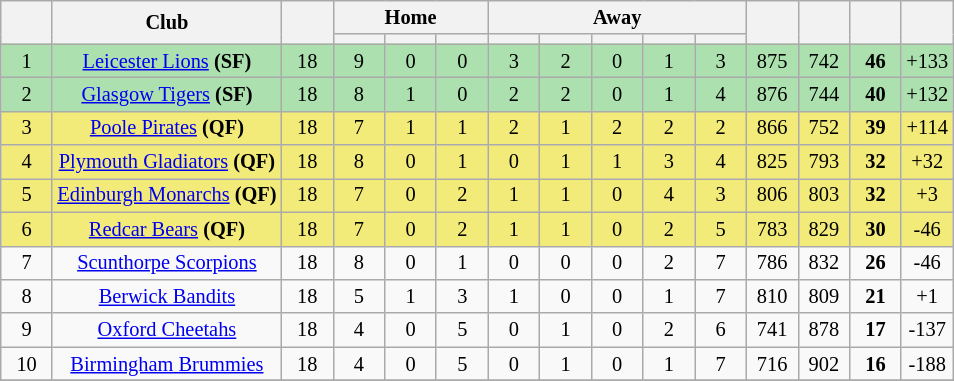<table class="wikitable" style="text-align:center; font-size:85%">
<tr>
<th rowspan="2" style="width:28px;"></th>
<th rowspan=2>Club</th>
<th rowspan="2" style="width:28px;"></th>
<th colspan=3>Home</th>
<th colspan=5>Away</th>
<th rowspan="2" style="width:28px;"></th>
<th rowspan="2" style="width:28px;"></th>
<th rowspan="2" style="width:28px;"></th>
<th rowspan="2" style="width:28px;"></th>
</tr>
<tr>
<th width=28></th>
<th width=28></th>
<th width=28></th>
<th width=28></th>
<th width=28></th>
<th width=28></th>
<th width=28></th>
<th width=28></th>
</tr>
<tr style="background:#ACE1AF;">
<td align="center">1</td>
<td><a href='#'>Leicester Lions</a> <strong>(SF)</strong></td>
<td align="center">18</td>
<td align="center">9</td>
<td align="center">0</td>
<td align="center">0</td>
<td align="center">3</td>
<td align="center">2</td>
<td align="center">0</td>
<td align="center">1</td>
<td align="center">3</td>
<td align="center">875</td>
<td align="center">742</td>
<td align="center"><strong>46</strong></td>
<td align="center">+133</td>
</tr>
<tr style="background:#ACE1AF;">
<td align="center">2</td>
<td><a href='#'>Glasgow Tigers</a> <strong>(SF)</strong></td>
<td align="center">18</td>
<td align="center">8</td>
<td align="center">1</td>
<td align="center">0</td>
<td align="center">2</td>
<td align="center">2</td>
<td align="center">0</td>
<td align="center">1</td>
<td align="center">4</td>
<td align="center">876</td>
<td align="center">744</td>
<td align="center"><strong>40</strong></td>
<td align="center">+132</td>
</tr>
<tr style="background:#f2ea79;">
<td align="center">3</td>
<td><a href='#'>Poole Pirates</a> <strong>(QF)</strong></td>
<td align="center">18</td>
<td align="center">7</td>
<td align="center">1</td>
<td align="center">1</td>
<td align="center">2</td>
<td align="center">1</td>
<td align="center">2</td>
<td align="center">2</td>
<td align="center">2</td>
<td align="center">866</td>
<td align="center">752</td>
<td align="center"><strong>39</strong></td>
<td align="center">+114</td>
</tr>
<tr style="background:#f2ea79;">
<td align="center">4</td>
<td><a href='#'>Plymouth Gladiators</a> <strong>(QF)</strong></td>
<td align="center">18</td>
<td align="center">8</td>
<td align="center">0</td>
<td align="center">1</td>
<td align="center">0</td>
<td align="center">1</td>
<td align="center">1</td>
<td align="center">3</td>
<td align="center">4</td>
<td align="center">825</td>
<td align="center">793</td>
<td align="center"><strong>32</strong></td>
<td align="center">+32</td>
</tr>
<tr style="background:#f2ea79;">
<td align="center">5</td>
<td><a href='#'>Edinburgh Monarchs</a> <strong>(QF)</strong></td>
<td align="center">18</td>
<td align="center">7</td>
<td align="center">0</td>
<td align="center">2</td>
<td align="center">1</td>
<td align="center">1</td>
<td align="center">0</td>
<td align="center">4</td>
<td align="center">3</td>
<td align="center">806</td>
<td align="center">803</td>
<td align="center"><strong>32</strong></td>
<td align="center">+3</td>
</tr>
<tr style="background:#f2ea79;">
<td align="center">6</td>
<td><a href='#'>Redcar Bears</a> <strong>(QF)</strong></td>
<td align="center">18</td>
<td align="center">7</td>
<td align="center">0</td>
<td align="center">2</td>
<td align="center">1</td>
<td align="center">1</td>
<td align="center">0</td>
<td align="center">2</td>
<td align="center">5</td>
<td align="center">783</td>
<td align="center">829</td>
<td align="center"><strong>30</strong></td>
<td align="center">-46</td>
</tr>
<tr>
<td align="center">7</td>
<td><a href='#'>Scunthorpe Scorpions</a></td>
<td align="center">18</td>
<td align="center">8</td>
<td align="center">0</td>
<td align="center">1</td>
<td align="center">0</td>
<td align="center">0</td>
<td align="center">0</td>
<td align="center">2</td>
<td align="center">7</td>
<td align="center">786</td>
<td align="center">832</td>
<td align="center"><strong>26</strong></td>
<td align="center">-46</td>
</tr>
<tr>
<td align="center">8</td>
<td><a href='#'>Berwick Bandits</a></td>
<td align="center">18</td>
<td align="center">5</td>
<td align="center">1</td>
<td align="center">3</td>
<td align="center">1</td>
<td align="center">0</td>
<td align="center">0</td>
<td align="center">1</td>
<td align="center">7</td>
<td align="center">810</td>
<td align="center">809</td>
<td align="center"><strong>21</strong></td>
<td align="center">+1</td>
</tr>
<tr>
<td align="center">9</td>
<td><a href='#'>Oxford Cheetahs</a></td>
<td align="center">18</td>
<td align="center">4</td>
<td align="center">0</td>
<td align="center">5</td>
<td align="center">0</td>
<td align="center">1</td>
<td align="center">0</td>
<td align="center">2</td>
<td align="center">6</td>
<td align="center">741</td>
<td align="center">878</td>
<td align="center"><strong>17</strong></td>
<td align="center">-137</td>
</tr>
<tr>
<td align="center">10</td>
<td><a href='#'>Birmingham Brummies</a></td>
<td align="center">18</td>
<td align="center">4</td>
<td align="center">0</td>
<td align="center">5</td>
<td align="center">0</td>
<td align="center">1</td>
<td align="center">0</td>
<td align="center">1</td>
<td align="center">7</td>
<td align="center">716</td>
<td align="center">902</td>
<td align="center"><strong>16</strong></td>
<td align="center">-188</td>
</tr>
<tr>
</tr>
</table>
